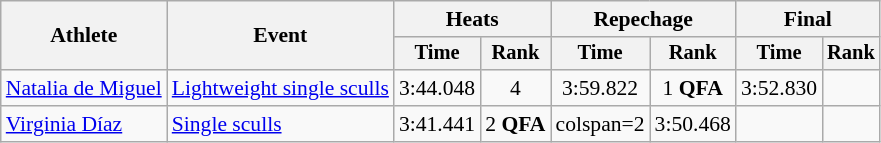<table class=wikitable style="font-size:90%;">
<tr>
<th rowspan=2>Athlete</th>
<th rowspan=2>Event</th>
<th colspan=2>Heats</th>
<th colspan=2>Repechage</th>
<th colspan=2>Final</th>
</tr>
<tr style="font-size:95%">
<th>Time</th>
<th>Rank</th>
<th>Time</th>
<th>Rank</th>
<th>Time</th>
<th>Rank</th>
</tr>
<tr align=center>
<td align=left><a href='#'>Natalia de Miguel</a></td>
<td align=left><a href='#'>Lightweight single sculls</a></td>
<td>3:44.048</td>
<td>4</td>
<td>3:59.822</td>
<td>1 <strong>QFA</strong></td>
<td>3:52.830</td>
<td></td>
</tr>
<tr align=center>
<td align=left><a href='#'>Virginia Díaz</a></td>
<td align=left><a href='#'>Single sculls</a></td>
<td>3:41.441</td>
<td>2 <strong>QFA</strong></td>
<td>colspan=2 </td>
<td>3:50.468</td>
<td></td>
</tr>
</table>
